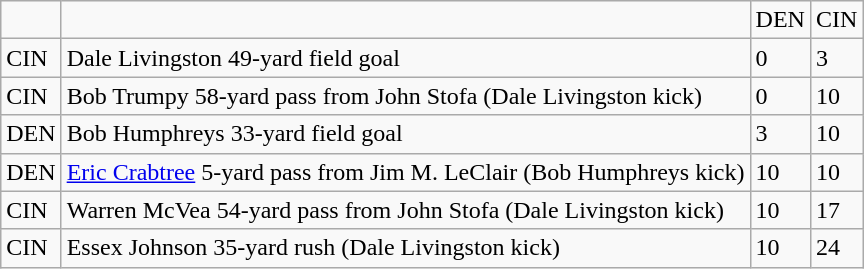<table class="wikitable">
<tr>
<td></td>
<td></td>
<td>DEN</td>
<td>CIN</td>
</tr>
<tr>
<td>CIN</td>
<td>Dale Livingston 49-yard field goal</td>
<td>0</td>
<td>3</td>
</tr>
<tr>
<td>CIN</td>
<td>Bob Trumpy 58-yard pass from John Stofa (Dale Livingston kick)</td>
<td>0</td>
<td>10</td>
</tr>
<tr>
<td>DEN</td>
<td>Bob Humphreys 33-yard field goal</td>
<td>3</td>
<td>10</td>
</tr>
<tr>
<td>DEN</td>
<td><a href='#'>Eric Crabtree</a> 5-yard pass from Jim M. LeClair (Bob Humphreys kick)</td>
<td>10</td>
<td>10</td>
</tr>
<tr>
<td>CIN</td>
<td>Warren McVea 54-yard pass from John Stofa (Dale Livingston kick)</td>
<td>10</td>
<td>17</td>
</tr>
<tr>
<td>CIN</td>
<td>Essex Johnson 35-yard rush (Dale Livingston kick)</td>
<td>10</td>
<td>24</td>
</tr>
</table>
